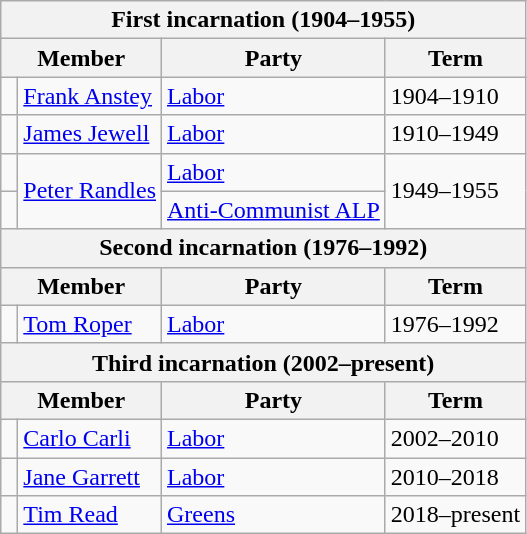<table class="wikitable">
<tr>
<th colspan="4">First incarnation (1904–1955)</th>
</tr>
<tr>
<th colspan="2">Member</th>
<th>Party</th>
<th>Term</th>
</tr>
<tr>
<td> </td>
<td><a href='#'>Frank Anstey</a></td>
<td><a href='#'>Labor</a></td>
<td>1904–1910</td>
</tr>
<tr>
<td> </td>
<td><a href='#'>James Jewell</a></td>
<td><a href='#'>Labor</a></td>
<td>1910–1949</td>
</tr>
<tr>
<td> </td>
<td rowspan="2"><a href='#'>Peter Randles</a></td>
<td><a href='#'>Labor</a></td>
<td rowspan="2">1949–1955</td>
</tr>
<tr>
<td> </td>
<td><a href='#'>Anti-Communist ALP</a></td>
</tr>
<tr>
<th colspan="4">Second incarnation (1976–1992)</th>
</tr>
<tr>
<th colspan="2">Member</th>
<th>Party</th>
<th>Term</th>
</tr>
<tr>
<td> </td>
<td><a href='#'>Tom Roper</a></td>
<td><a href='#'>Labor</a></td>
<td>1976–1992</td>
</tr>
<tr>
<th colspan="4">Third incarnation (2002–present)</th>
</tr>
<tr>
<th colspan="2">Member</th>
<th>Party</th>
<th>Term</th>
</tr>
<tr>
<td> </td>
<td><a href='#'>Carlo Carli</a></td>
<td><a href='#'>Labor</a></td>
<td>2002–2010</td>
</tr>
<tr>
<td> </td>
<td><a href='#'>Jane Garrett</a></td>
<td><a href='#'>Labor</a></td>
<td>2010–2018</td>
</tr>
<tr>
<td> </td>
<td><a href='#'>Tim Read</a></td>
<td><a href='#'>Greens</a></td>
<td>2018–present</td>
</tr>
</table>
